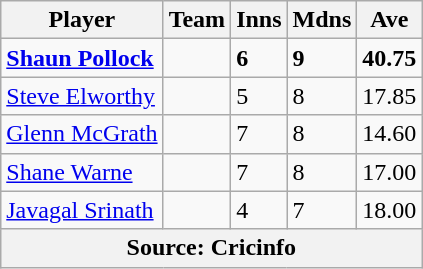<table class="wikitable sortable">
<tr>
<th>Player</th>
<th>Team</th>
<th><abbr>Inns</abbr></th>
<th><abbr>Mdns</abbr></th>
<th><abbr>Ave</abbr></th>
</tr>
<tr>
<td><strong><a href='#'>Shaun Pollock</a></strong></td>
<td><strong></strong></td>
<td><strong>6</strong></td>
<td><strong>9</strong></td>
<td><strong>40.75</strong></td>
</tr>
<tr>
<td><a href='#'>Steve Elworthy</a></td>
<td></td>
<td>5</td>
<td>8</td>
<td>17.85</td>
</tr>
<tr>
<td><a href='#'>Glenn McGrath</a></td>
<td></td>
<td>7</td>
<td>8</td>
<td>14.60</td>
</tr>
<tr>
<td><a href='#'>Shane Warne</a></td>
<td></td>
<td>7</td>
<td>8</td>
<td>17.00</td>
</tr>
<tr>
<td><a href='#'>Javagal Srinath</a></td>
<td></td>
<td>4</td>
<td>7</td>
<td>18.00</td>
</tr>
<tr>
<th colspan="5">Source: Cricinfo</th>
</tr>
</table>
